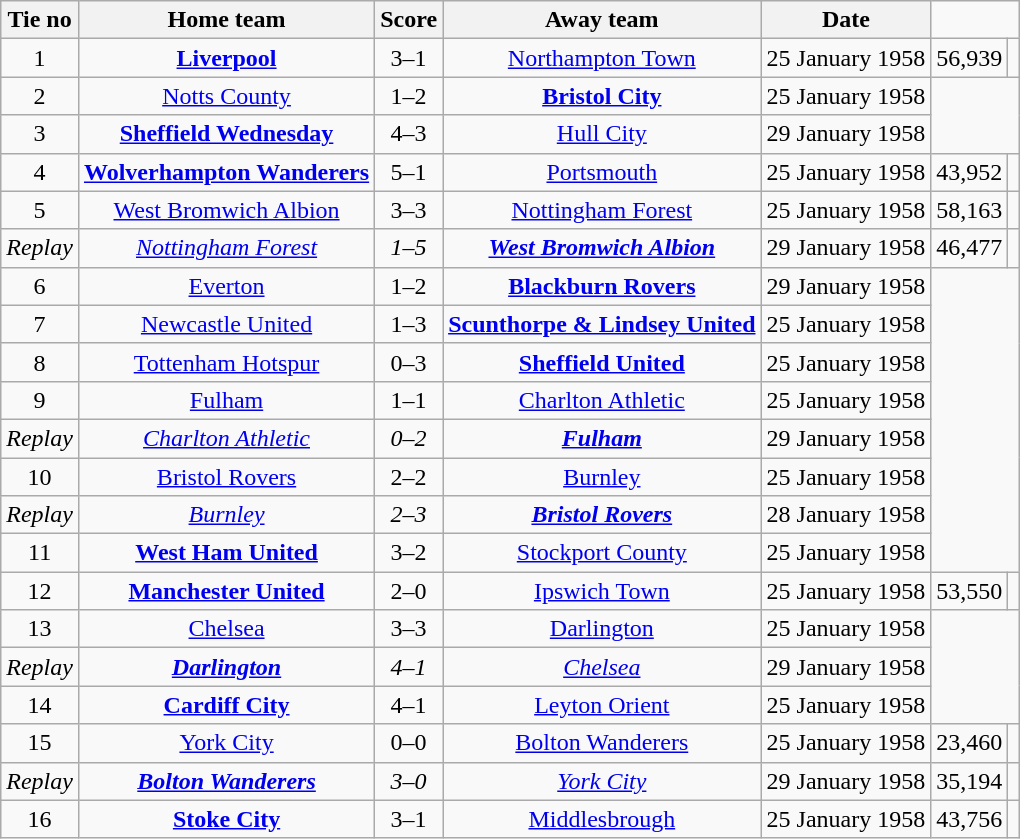<table class="wikitable" style="text-align: center">
<tr>
<th>Tie no</th>
<th>Home team</th>
<th>Score</th>
<th>Away team</th>
<th>Date</th>
</tr>
<tr>
<td>1</td>
<td><strong><a href='#'>Liverpool</a></strong></td>
<td>3–1</td>
<td><a href='#'>Northampton Town</a></td>
<td>25 January 1958</td>
<td>56,939</td>
<td></td>
</tr>
<tr>
<td>2</td>
<td><a href='#'>Notts County</a></td>
<td>1–2</td>
<td><strong><a href='#'>Bristol City</a></strong></td>
<td>25 January 1958</td>
</tr>
<tr>
<td>3</td>
<td><strong><a href='#'>Sheffield Wednesday</a></strong></td>
<td>4–3</td>
<td><a href='#'>Hull City</a></td>
<td>29 January 1958</td>
</tr>
<tr>
<td>4</td>
<td><strong><a href='#'>Wolverhampton Wanderers</a></strong></td>
<td>5–1</td>
<td><a href='#'>Portsmouth</a></td>
<td>25 January 1958</td>
<td>43,952</td>
<td></td>
</tr>
<tr>
<td>5</td>
<td><a href='#'>West Bromwich Albion</a></td>
<td>3–3</td>
<td><a href='#'>Nottingham Forest</a></td>
<td>25 January 1958</td>
<td>58,163</td>
<td></td>
</tr>
<tr>
<td><em>Replay</em></td>
<td><em><a href='#'>Nottingham Forest</a></em></td>
<td><em>1–5</em></td>
<td><strong><em><a href='#'>West Bromwich Albion</a></em></strong></td>
<td>29 January 1958</td>
<td>46,477</td>
<td></td>
</tr>
<tr>
<td>6</td>
<td><a href='#'>Everton</a></td>
<td>1–2</td>
<td><strong><a href='#'>Blackburn Rovers</a></strong></td>
<td>29 January 1958</td>
</tr>
<tr>
<td>7</td>
<td><a href='#'>Newcastle United</a></td>
<td>1–3</td>
<td><strong><a href='#'>Scunthorpe & Lindsey United</a></strong></td>
<td>25 January 1958</td>
</tr>
<tr>
<td>8</td>
<td><a href='#'>Tottenham Hotspur</a></td>
<td>0–3</td>
<td><strong><a href='#'>Sheffield United</a></strong></td>
<td>25 January 1958</td>
</tr>
<tr>
<td>9</td>
<td><a href='#'>Fulham</a></td>
<td>1–1</td>
<td><a href='#'>Charlton Athletic</a></td>
<td>25 January 1958</td>
</tr>
<tr>
<td><em>Replay</em></td>
<td><em><a href='#'>Charlton Athletic</a></em></td>
<td><em>0–2</em></td>
<td><strong><em><a href='#'>Fulham</a></em></strong></td>
<td>29 January 1958</td>
</tr>
<tr>
<td>10</td>
<td><a href='#'>Bristol Rovers</a></td>
<td>2–2</td>
<td><a href='#'>Burnley</a></td>
<td>25 January 1958</td>
</tr>
<tr>
<td><em>Replay</em></td>
<td><em><a href='#'>Burnley</a></em></td>
<td><em>2–3</em></td>
<td><strong><em><a href='#'>Bristol Rovers</a></em></strong></td>
<td>28 January 1958</td>
</tr>
<tr>
<td>11</td>
<td><strong><a href='#'>West Ham United</a></strong></td>
<td>3–2</td>
<td><a href='#'>Stockport County</a></td>
<td>25 January 1958</td>
</tr>
<tr>
<td>12</td>
<td><strong><a href='#'>Manchester United</a></strong></td>
<td>2–0</td>
<td><a href='#'>Ipswich Town</a></td>
<td>25 January 1958</td>
<td>53,550</td>
<td></td>
</tr>
<tr>
<td>13</td>
<td><a href='#'>Chelsea</a></td>
<td>3–3</td>
<td><a href='#'>Darlington</a></td>
<td>25 January 1958</td>
</tr>
<tr>
<td><em>Replay</em></td>
<td><strong><em><a href='#'>Darlington</a></em></strong></td>
<td><em>4–1</em></td>
<td><em><a href='#'>Chelsea</a></em></td>
<td>29 January 1958</td>
</tr>
<tr>
<td>14</td>
<td><strong><a href='#'>Cardiff City</a></strong></td>
<td>4–1</td>
<td><a href='#'>Leyton Orient</a></td>
<td>25 January 1958</td>
</tr>
<tr>
<td>15</td>
<td><a href='#'>York City</a></td>
<td>0–0</td>
<td><a href='#'>Bolton Wanderers</a></td>
<td>25 January 1958</td>
<td>23,460</td>
<td></td>
</tr>
<tr>
<td><em>Replay</em></td>
<td><strong><em><a href='#'>Bolton Wanderers</a></em></strong></td>
<td><em>3–0</em></td>
<td><em><a href='#'>York City</a></em></td>
<td>29 January 1958</td>
<td>35,194</td>
<td></td>
</tr>
<tr>
<td>16</td>
<td><strong><a href='#'>Stoke City</a></strong></td>
<td>3–1</td>
<td><a href='#'>Middlesbrough</a></td>
<td>25 January 1958</td>
<td>43,756</td>
<td></td>
</tr>
</table>
